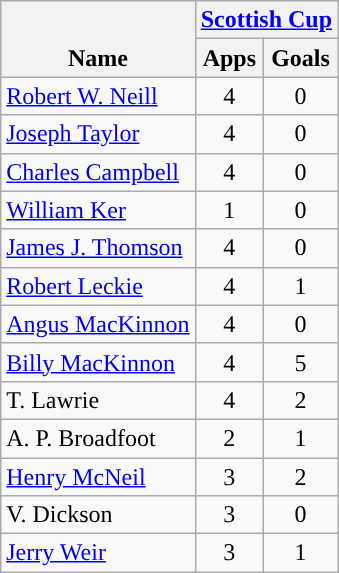<table class="wikitable" style="text-align:center">
<tr>
<th rowspan="2" valign="bottom">Name</th>
<th colspan="2"><a href='#'>Scottish Cup</a></th>
</tr>
<tr>
<th>Apps</th>
<th>Goals</th>
</tr>
<tr>
<td align="left"><a href='#'>Robert W. Neill</a></td>
<td>4</td>
<td>0</td>
</tr>
<tr>
<td align="left"><a href='#'>Joseph Taylor</a></td>
<td>4</td>
<td>0</td>
</tr>
<tr>
<td align="left"><a href='#'>Charles Campbell</a></td>
<td>4</td>
<td>0</td>
</tr>
<tr>
<td align="left"><a href='#'>William Ker</a></td>
<td>1</td>
<td>0</td>
</tr>
<tr>
<td align="left"><a href='#'>James J. Thomson</a></td>
<td>4</td>
<td>0</td>
</tr>
<tr>
<td align="left"><a href='#'>Robert Leckie</a></td>
<td>4</td>
<td>1</td>
</tr>
<tr>
<td align="left"><a href='#'>Angus MacKinnon</a></td>
<td>4</td>
<td>0</td>
</tr>
<tr>
<td align="left"><a href='#'>Billy MacKinnon</a></td>
<td>4</td>
<td>5</td>
</tr>
<tr>
<td align="left">T. Lawrie</td>
<td>4</td>
<td>2</td>
</tr>
<tr>
<td align="left">A. P. Broadfoot</td>
<td>2</td>
<td>1</td>
</tr>
<tr>
<td align="left"><a href='#'>Henry McNeil</a></td>
<td>3</td>
<td>2</td>
</tr>
<tr>
<td align="left">V. Dickson</td>
<td>3</td>
<td>0</td>
</tr>
<tr>
<td align="left"><a href='#'>Jerry Weir</a></td>
<td>3</td>
<td>1</td>
</tr>
</table>
